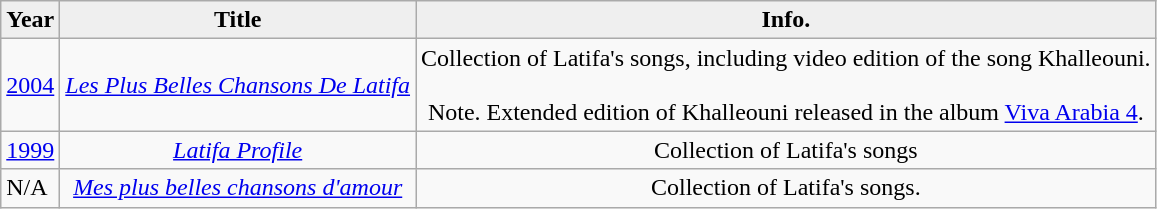<table class="wikitable">
<tr>
<th style="background:#efefef;">Year</th>
<th style="background:#efefef;">Title</th>
<th style="background:#efefef;">Info.</th>
</tr>
<tr>
<td><a href='#'>2004</a></td>
<td style="text-align:center;"><em><a href='#'>Les Plus Belles Chansons De Latifa</a></em></td>
<td style="text-align:center;">Collection of Latifa's songs, including video edition of the song Khalleouni.<br><br>Note. Extended edition of Khalleouni released in the album <a href='#'>Viva Arabia 4</a>.</td>
</tr>
<tr>
<td><a href='#'>1999</a></td>
<td style="text-align:center;"><em><a href='#'>Latifa Profile</a></em></td>
<td style="text-align:center;">Collection of Latifa's songs</td>
</tr>
<tr>
<td>N/A</td>
<td style="text-align:center;"><em><a href='#'>Mes plus belles chansons d'amour</a></em></td>
<td style="text-align:center;">Collection of Latifa's songs.</td>
</tr>
</table>
